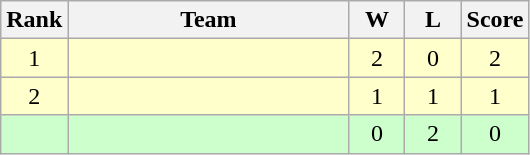<table class="wikitable Sortable" style="text-align:center">
<tr>
<th width=30>Rank</th>
<th width=180>Team</th>
<th width=30>W</th>
<th width=30>L</th>
<th width=30>Score</th>
</tr>
<tr bgcolor="#ffffcc">
<td>1</td>
<td style="text-align:left;"> </td>
<td>2</td>
<td>0</td>
<td>2</td>
</tr>
<tr bgcolor="#ffffcc">
<td>2</td>
<td style="text-align:left;"> </td>
<td>1</td>
<td>1</td>
<td>1</td>
</tr>
<tr bgcolor="ccffcc">
<td></td>
<td style="text-align:left;"> </td>
<td>0</td>
<td>2</td>
<td>0</td>
</tr>
</table>
